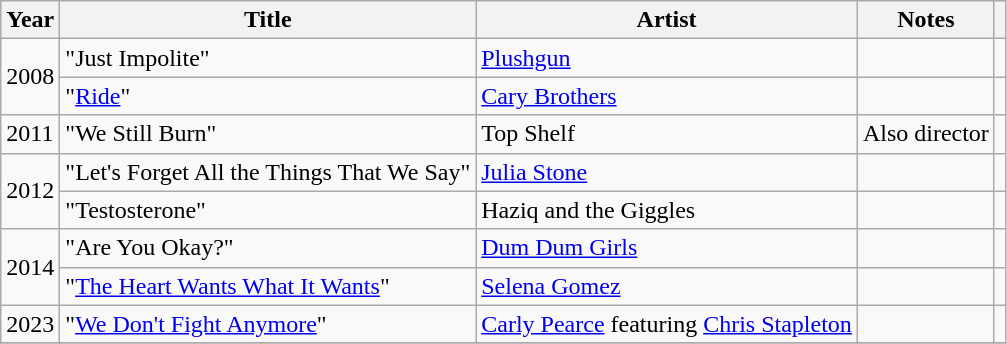<table class="wikitable sortable">
<tr>
<th>Year</th>
<th>Title</th>
<th>Artist</th>
<th>Notes</th>
<th class="unsortable"></th>
</tr>
<tr>
<td rowspan="2">2008</td>
<td>"Just Impolite"</td>
<td><a href='#'>Plushgun</a></td>
<td></td>
<td style="text-align:center;"></td>
</tr>
<tr>
<td>"<a href='#'>Ride</a>"</td>
<td><a href='#'>Cary Brothers</a></td>
<td></td>
<td style="text-align:center;"></td>
</tr>
<tr>
<td>2011</td>
<td>"We Still Burn"</td>
<td>Top Shelf</td>
<td>Also director</td>
<td style="text-align:center;"></td>
</tr>
<tr>
<td rowspan="2">2012</td>
<td>"Let's Forget All the Things That We Say"</td>
<td><a href='#'>Julia Stone</a></td>
<td></td>
<td style="text-align:center;"></td>
</tr>
<tr>
<td>"Testosterone"</td>
<td>Haziq and the Giggles</td>
<td></td>
<td style="text-align:center;"></td>
</tr>
<tr>
<td rowspan="2">2014</td>
<td>"Are You Okay?"</td>
<td><a href='#'>Dum Dum Girls</a></td>
<td></td>
<td style="text-align:center;"></td>
</tr>
<tr>
<td>"<a href='#'>The Heart Wants What It Wants</a>"</td>
<td><a href='#'>Selena Gomez</a></td>
<td></td>
<td style="text-align:center;"></td>
</tr>
<tr>
<td>2023</td>
<td>"<a href='#'>We Don't Fight Anymore</a>"</td>
<td><a href='#'>Carly Pearce</a> featuring <a href='#'>Chris Stapleton</a></td>
<td></td>
<td style="text-align:center;"></td>
</tr>
<tr>
</tr>
</table>
